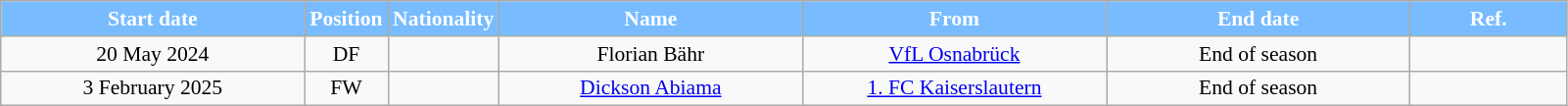<table class="wikitable"  style="text-align:center; font-size:90%; ">
<tr>
<th style="background:#78BCFF; color:white; width:200px;">Start date</th>
<th style="background:#78BCFF; color:white; width:50px;">Position</th>
<th style="background:#78BCFF; color:white; width:50px;">Nationality</th>
<th style="background:#78BCFF; color:white; width:200px;">Name</th>
<th style="background:#78BCFF; color:white; width:200px;">From</th>
<th style="background:#78BCFF; color:white; width:200px;">End date</th>
<th style="background:#78BCFF; color:white; width:100px;">Ref.</th>
</tr>
<tr>
<td>20 May 2024</td>
<td>DF</td>
<td></td>
<td>Florian Bähr</td>
<td><a href='#'>VfL Osnabrück</a></td>
<td>End of season</td>
<td></td>
</tr>
<tr>
<td>3 February 2025</td>
<td>FW</td>
<td></td>
<td><a href='#'>Dickson Abiama</a></td>
<td><a href='#'>1. FC Kaiserslautern</a></td>
<td>End of season</td>
<td></td>
</tr>
</table>
